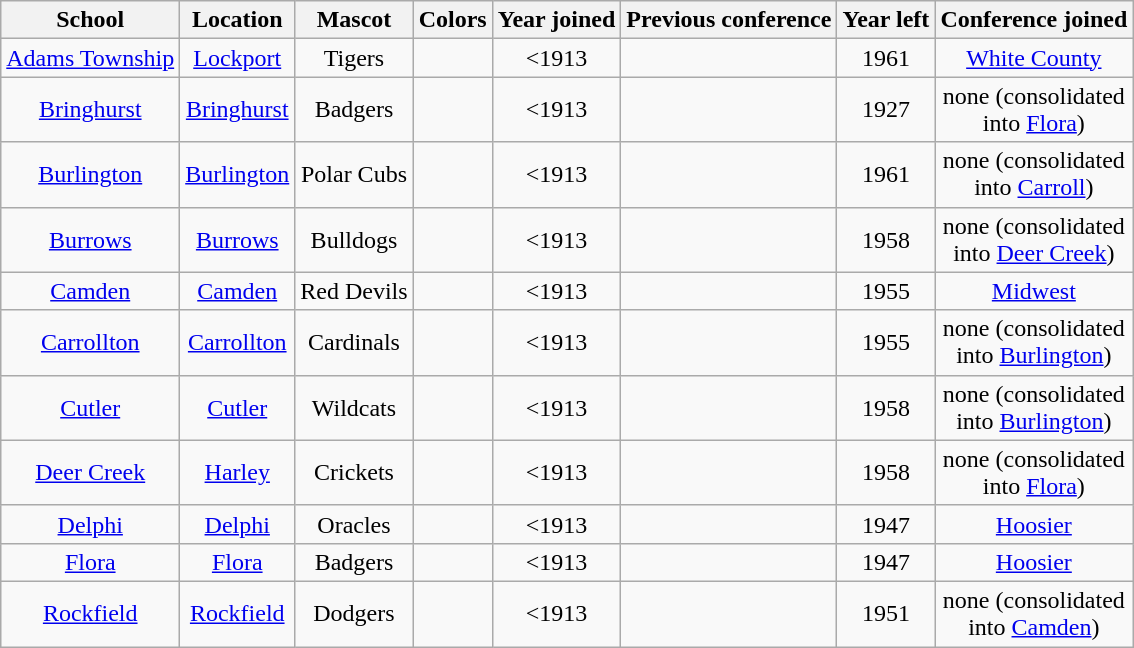<table class="wikitable" style="text-align:center;">
<tr>
<th>School</th>
<th>Location</th>
<th>Mascot</th>
<th>Colors</th>
<th>Year joined</th>
<th>Previous conference</th>
<th>Year left</th>
<th>Conference joined</th>
</tr>
<tr>
<td><a href='#'>Adams Township</a></td>
<td><a href='#'>Lockport</a></td>
<td>Tigers</td>
<td> </td>
<td><1913</td>
<td></td>
<td>1961</td>
<td><a href='#'>White County</a></td>
</tr>
<tr>
<td><a href='#'>Bringhurst</a></td>
<td><a href='#'>Bringhurst</a></td>
<td>Badgers</td>
<td> </td>
<td><1913</td>
<td></td>
<td>1927</td>
<td>none (consolidated<br>into <a href='#'>Flora</a>)</td>
</tr>
<tr>
<td><a href='#'>Burlington</a></td>
<td><a href='#'>Burlington</a></td>
<td>Polar Cubs</td>
<td> </td>
<td><1913</td>
<td></td>
<td>1961</td>
<td>none (consolidated<br>into <a href='#'>Carroll</a>)</td>
</tr>
<tr>
<td><a href='#'>Burrows</a></td>
<td><a href='#'>Burrows</a></td>
<td>Bulldogs</td>
<td> </td>
<td><1913</td>
<td></td>
<td>1958</td>
<td>none (consolidated<br>into <a href='#'>Deer Creek</a>)</td>
</tr>
<tr>
<td><a href='#'>Camden</a></td>
<td><a href='#'>Camden</a></td>
<td>Red Devils</td>
<td> </td>
<td><1913</td>
<td></td>
<td>1955</td>
<td><a href='#'>Midwest</a></td>
</tr>
<tr>
<td><a href='#'>Carrollton</a></td>
<td><a href='#'>Carrollton</a></td>
<td>Cardinals</td>
<td> </td>
<td><1913</td>
<td></td>
<td>1955</td>
<td>none (consolidated<br>into <a href='#'>Burlington</a>)</td>
</tr>
<tr>
<td><a href='#'>Cutler</a></td>
<td><a href='#'>Cutler</a></td>
<td>Wildcats</td>
<td> </td>
<td><1913</td>
<td></td>
<td>1958</td>
<td>none (consolidated<br>into <a href='#'>Burlington</a>)</td>
</tr>
<tr>
<td><a href='#'>Deer Creek</a></td>
<td><a href='#'>Harley</a></td>
<td>Crickets</td>
<td> </td>
<td><1913</td>
<td></td>
<td>1958</td>
<td>none (consolidated<br>into <a href='#'>Flora</a>)</td>
</tr>
<tr>
<td><a href='#'>Delphi</a></td>
<td><a href='#'>Delphi</a></td>
<td>Oracles</td>
<td> </td>
<td><1913</td>
<td></td>
<td>1947</td>
<td><a href='#'>Hoosier</a></td>
</tr>
<tr>
<td><a href='#'>Flora</a></td>
<td><a href='#'>Flora</a></td>
<td>Badgers</td>
<td> </td>
<td><1913</td>
<td></td>
<td>1947</td>
<td><a href='#'>Hoosier</a></td>
</tr>
<tr>
<td><a href='#'>Rockfield</a></td>
<td><a href='#'>Rockfield</a></td>
<td>Dodgers</td>
<td> </td>
<td><1913</td>
<td></td>
<td>1951</td>
<td>none (consolidated<br>into <a href='#'>Camden</a>)</td>
</tr>
</table>
